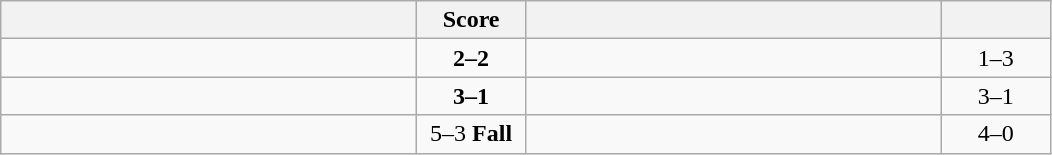<table class="wikitable" style="text-align: center; ">
<tr>
<th align="right" width="270"></th>
<th width="65">Score</th>
<th align="left" width="270"></th>
<th width="65"></th>
</tr>
<tr>
<td align="left"></td>
<td><strong>2–2</strong></td>
<td align="left"><strong></strong></td>
<td>1–3 <strong></strong></td>
</tr>
<tr>
<td align="left"><strong></strong></td>
<td><strong>3–1</strong></td>
<td align="left"></td>
<td>3–1 <strong></strong></td>
</tr>
<tr>
<td align="left"><strong></strong></td>
<td>5–3 <strong>Fall</strong></td>
<td align="left"></td>
<td>4–0 <strong></strong></td>
</tr>
</table>
